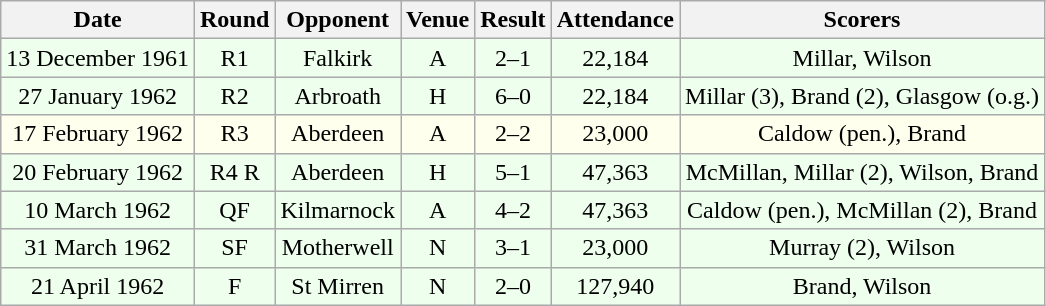<table class="wikitable sortable" style="font-size:100%; text-align:center">
<tr>
<th>Date</th>
<th>Round</th>
<th>Opponent</th>
<th>Venue</th>
<th>Result</th>
<th>Attendance</th>
<th>Scorers</th>
</tr>
<tr bgcolor = "#EEFFEE">
<td>13 December 1961</td>
<td>R1</td>
<td>Falkirk</td>
<td>A</td>
<td>2–1</td>
<td>22,184</td>
<td>Millar, Wilson</td>
</tr>
<tr bgcolor = "#EEFFEE">
<td>27 January 1962</td>
<td>R2</td>
<td>Arbroath</td>
<td>H</td>
<td>6–0</td>
<td>22,184</td>
<td>Millar (3), Brand (2), Glasgow (o.g.)</td>
</tr>
<tr bgcolor = "#FFFFEE">
<td>17 February 1962</td>
<td>R3</td>
<td>Aberdeen</td>
<td>A</td>
<td>2–2</td>
<td>23,000</td>
<td>Caldow (pen.), Brand</td>
</tr>
<tr bgcolor = "#EEFFEE">
<td>20 February 1962</td>
<td>R4 R</td>
<td>Aberdeen</td>
<td>H</td>
<td>5–1</td>
<td>47,363</td>
<td>McMillan, Millar (2), Wilson, Brand</td>
</tr>
<tr bgcolor = "#EEFFEE">
<td>10 March 1962</td>
<td>QF</td>
<td>Kilmarnock</td>
<td>A</td>
<td>4–2</td>
<td>47,363</td>
<td>Caldow (pen.), McMillan (2), Brand</td>
</tr>
<tr bgcolor = "#EEFFEE">
<td>31 March 1962</td>
<td>SF</td>
<td>Motherwell</td>
<td>N</td>
<td>3–1</td>
<td>23,000</td>
<td>Murray (2), Wilson</td>
</tr>
<tr bgcolor = "#EEFFEE">
<td>21 April 1962</td>
<td>F</td>
<td>St Mirren</td>
<td>N</td>
<td>2–0</td>
<td>127,940</td>
<td>Brand, Wilson</td>
</tr>
</table>
